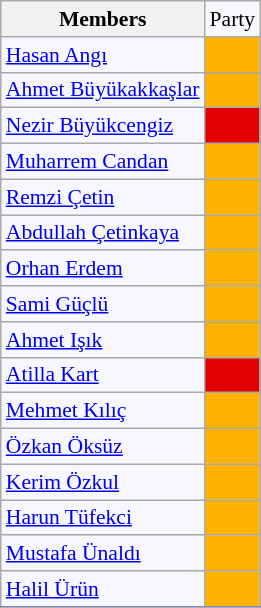<table class=wikitable style="border:1px solid #8888aa; background-color:#f7f8ff; padding:0px; font-size:90%;">
<tr>
<th>Members</th>
<td>Party</td>
</tr>
<tr>
<td><a href='#'>Hasan Angı</a></td>
<td style="background: #ffb300"></td>
</tr>
<tr>
<td><a href='#'>Ahmet Büyükakkaşlar</a></td>
<td style="background: #ffb300"></td>
</tr>
<tr>
<td><a href='#'>Nezir Büyükcengiz</a></td>
<td style="background: #e30000"></td>
</tr>
<tr>
<td><a href='#'>Muharrem Candan</a></td>
<td style="background: #ffb300"></td>
</tr>
<tr>
<td><a href='#'>Remzi Çetin</a></td>
<td style="background: #ffb300"></td>
</tr>
<tr>
<td><a href='#'>Abdullah Çetinkaya</a></td>
<td style="background: #ffb300"></td>
</tr>
<tr>
<td><a href='#'>Orhan Erdem</a></td>
<td style="background: #ffb300"></td>
</tr>
<tr>
<td><a href='#'>Sami Güçlü</a></td>
<td style="background: #ffb300"></td>
</tr>
<tr>
<td><a href='#'>Ahmet Işık</a></td>
<td style="background: #ffb300"></td>
</tr>
<tr>
<td><a href='#'>Atilla Kart</a></td>
<td style="background: #e30000"></td>
</tr>
<tr>
<td><a href='#'>Mehmet Kılıç</a></td>
<td style="background: #ffb300"></td>
</tr>
<tr>
<td><a href='#'>Özkan Öksüz</a></td>
<td style="background: #ffb300"></td>
</tr>
<tr>
<td><a href='#'>Kerim Özkul</a></td>
<td style="background: #ffb300"></td>
</tr>
<tr>
<td><a href='#'>Harun Tüfekci</a></td>
<td style="background: #ffb300"></td>
</tr>
<tr>
<td><a href='#'>Mustafa Ünaldı</a></td>
<td style="background: #ffb300"></td>
</tr>
<tr>
<td><a href='#'>Halil Ürün</a></td>
<td style="background: #ffb300"></td>
</tr>
<tr>
</tr>
</table>
